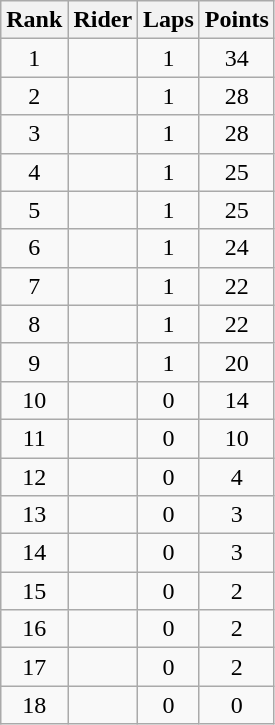<table class="wikitable sortable" style="text-align:center">
<tr>
<th>Rank</th>
<th>Rider</th>
<th>Laps</th>
<th>Points</th>
</tr>
<tr>
<td>1</td>
<td align=left></td>
<td>1</td>
<td>34</td>
</tr>
<tr>
<td>2</td>
<td align=left></td>
<td>1</td>
<td>28</td>
</tr>
<tr>
<td>3</td>
<td align=left></td>
<td>1</td>
<td>28</td>
</tr>
<tr>
<td>4</td>
<td align=left></td>
<td>1</td>
<td>25</td>
</tr>
<tr>
<td>5</td>
<td align=left></td>
<td>1</td>
<td>25</td>
</tr>
<tr>
<td>6</td>
<td align=left></td>
<td>1</td>
<td>24</td>
</tr>
<tr>
<td>7</td>
<td align=left></td>
<td>1</td>
<td>22</td>
</tr>
<tr>
<td>8</td>
<td align=left></td>
<td>1</td>
<td>22</td>
</tr>
<tr>
<td>9</td>
<td align=left></td>
<td>1</td>
<td>20</td>
</tr>
<tr>
<td>10</td>
<td align=left></td>
<td>0</td>
<td>14</td>
</tr>
<tr>
<td>11</td>
<td align=left></td>
<td>0</td>
<td>10</td>
</tr>
<tr>
<td>12</td>
<td align=left></td>
<td>0</td>
<td>4</td>
</tr>
<tr>
<td>13</td>
<td align=left></td>
<td>0</td>
<td>3</td>
</tr>
<tr>
<td>14</td>
<td align=left></td>
<td>0</td>
<td>3</td>
</tr>
<tr>
<td>15</td>
<td align=left></td>
<td>0</td>
<td>2</td>
</tr>
<tr>
<td>16</td>
<td align=left></td>
<td>0</td>
<td>2</td>
</tr>
<tr>
<td>17</td>
<td align=left></td>
<td>0</td>
<td>2</td>
</tr>
<tr>
<td>18</td>
<td align=left></td>
<td>0</td>
<td>0</td>
</tr>
</table>
